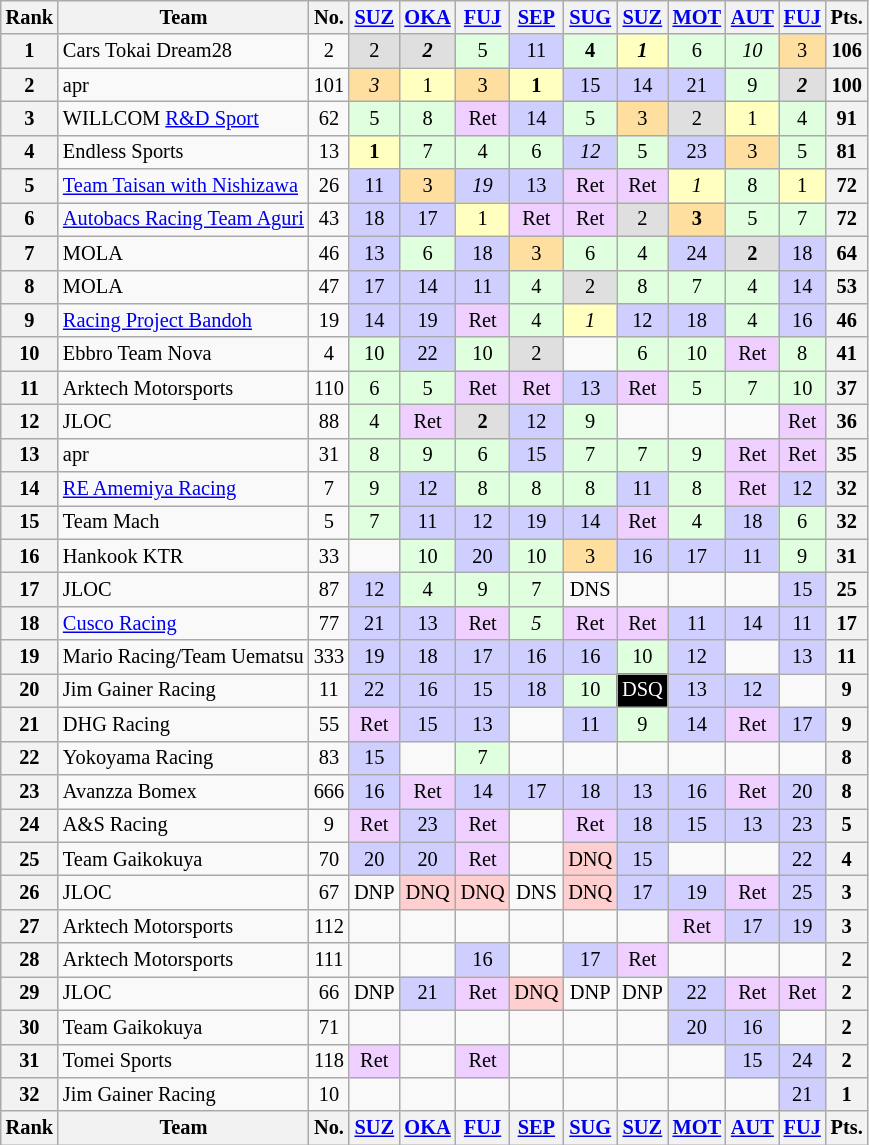<table class="wikitable" style="font-size:85%; text-align:center">
<tr>
<th>Rank</th>
<th>Team</th>
<th>No.</th>
<th><a href='#'>SUZ</a><br></th>
<th><a href='#'>OKA</a><br></th>
<th><a href='#'>FUJ</a><br></th>
<th><a href='#'>SEP</a><br></th>
<th><a href='#'>SUG</a><br></th>
<th><a href='#'>SUZ</a><br></th>
<th><a href='#'>MOT</a><br></th>
<th><a href='#'>AUT</a><br></th>
<th><a href='#'>FUJ</a><br></th>
<th>Pts.</th>
</tr>
<tr>
<th>1</th>
<td align="left">Cars Tokai Dream28</td>
<td>2</td>
<td bgcolor="#DFDFDF">2</td>
<td bgcolor="#DFDFDF"><strong><em>2</em></strong></td>
<td bgcolor="#DFFFDF">5</td>
<td bgcolor="#CFCFFF">11</td>
<td bgcolor="#DFFFDF"><strong>4</strong></td>
<td bgcolor="#FFFFBF"><strong><em>1</em></strong></td>
<td bgcolor="#DFFFDF">6</td>
<td bgcolor="#DFFFDF"><em>10</em></td>
<td bgcolor="#FFDF9F">3</td>
<th>106</th>
</tr>
<tr>
<th>2</th>
<td align="left">apr</td>
<td>101</td>
<td bgcolor="#FFDF9F"><em>3</em></td>
<td bgcolor="#FFFFBF">1</td>
<td bgcolor="#FFDF9F">3</td>
<td bgcolor="#FFFFBF"><strong>1</strong></td>
<td bgcolor="#CFCFFF">15</td>
<td bgcolor="#CFCFFF">14</td>
<td bgcolor="#CFCFFF">21</td>
<td bgcolor="#DFFFDF">9</td>
<td bgcolor="#DFDFDF"><strong><em>2</em></strong></td>
<th>100</th>
</tr>
<tr>
<th>3</th>
<td align="left">WILLCOM <a href='#'>R&D Sport</a></td>
<td>62</td>
<td bgcolor="#DFFFDF">5</td>
<td bgcolor="#DFFFDF">8</td>
<td bgcolor="#EFCFFF">Ret</td>
<td bgcolor="#CFCFFF">14</td>
<td bgcolor="#DFFFDF">5</td>
<td bgcolor="#FFDF9F">3</td>
<td bgcolor="#DFDFDF">2</td>
<td bgcolor="#FFFFBF">1</td>
<td bgcolor="#DFFFDF">4</td>
<th>91</th>
</tr>
<tr>
<th>4</th>
<td align="left">Endless Sports</td>
<td>13</td>
<td bgcolor="#FFFFBF"><strong>1</strong></td>
<td bgcolor="#DFFFDF">7</td>
<td bgcolor="#DFFFDF">4</td>
<td bgcolor="#DFFFDF">6</td>
<td bgcolor="#CFCFFF"><em>12</em></td>
<td bgcolor="#DFFFDF">5</td>
<td bgcolor="#CFCFFF">23</td>
<td bgcolor="#FFDF9F">3</td>
<td bgcolor="#DFFFDF">5</td>
<th>81</th>
</tr>
<tr>
<th>5</th>
<td align="left"><a href='#'>Team Taisan with Nishizawa</a></td>
<td>26</td>
<td bgcolor="#CFCFFF">11</td>
<td bgcolor="#FFDF9F">3</td>
<td bgcolor="#CFCFFF"><em>19</em></td>
<td bgcolor="#CFCFFF">13</td>
<td bgcolor="#EFCFFF">Ret</td>
<td bgcolor="#EFCFFF">Ret</td>
<td bgcolor="#FFFFBF"><em>1</em></td>
<td bgcolor="#DFFFDF">8</td>
<td bgcolor="#FFFFBF">1</td>
<th>72</th>
</tr>
<tr>
<th>6</th>
<td align="left"><a href='#'>Autobacs Racing Team Aguri</a></td>
<td>43</td>
<td bgcolor="#CFCFFF">18</td>
<td bgcolor="#CFCFFF">17</td>
<td bgcolor="#FFFFBF">1</td>
<td bgcolor="#EFCFFF">Ret</td>
<td bgcolor="#EFCFFF">Ret</td>
<td bgcolor="#DFDFDF">2</td>
<td bgcolor="#FFDF9F"><strong>3</strong></td>
<td bgcolor="#DFFFDF">5</td>
<td bgcolor="#DFFFDF">7</td>
<th>72</th>
</tr>
<tr>
<th>7</th>
<td align="left">MOLA</td>
<td>46</td>
<td bgcolor="#CFCFFF">13</td>
<td bgcolor="#DFFFDF">6</td>
<td bgcolor="#CFCFFF">18</td>
<td bgcolor="#FFDF9F">3</td>
<td bgcolor="#DFFFDF">6</td>
<td bgcolor="#DFFFDF">4</td>
<td bgcolor="#CFCFFF">24</td>
<td bgcolor="#DFDFDF"><strong>2</strong></td>
<td bgcolor="#CFCFFF">18</td>
<th>64</th>
</tr>
<tr>
<th>8</th>
<td align="left">MOLA</td>
<td>47</td>
<td bgcolor="#CFCFFF">17</td>
<td bgcolor="#CFCFFF">14</td>
<td bgcolor="#CFCFFF">11</td>
<td bgcolor="#DFFFDF">4</td>
<td bgcolor="#DFDFDF">2</td>
<td bgcolor="#DFFFDF">8</td>
<td bgcolor="#DFFFDF">7</td>
<td bgcolor="#DFFFDF">4</td>
<td bgcolor="#CFCFFF">14</td>
<th>53</th>
</tr>
<tr>
<th>9</th>
<td align="left"><a href='#'>Racing Project Bandoh</a></td>
<td>19</td>
<td bgcolor="#CFCFFF">14</td>
<td bgcolor="#CFCFFF">19</td>
<td bgcolor="#EFCFFF">Ret</td>
<td bgcolor="#DFFFDF">4</td>
<td bgcolor="#FFFFBF"><em>1</em></td>
<td bgcolor="#CFCFFF">12</td>
<td bgcolor="#CFCFFF">18</td>
<td bgcolor="#DFFFDF">4</td>
<td bgcolor="#CFCFFF">16</td>
<th>46</th>
</tr>
<tr>
<th>10</th>
<td align="left">Ebbro Team Nova</td>
<td>4</td>
<td bgcolor="#DFFFDF">10</td>
<td bgcolor="#CFCFFF">22</td>
<td bgcolor="#DFFFDF">10</td>
<td bgcolor="#DFDFDF">2</td>
<td></td>
<td bgcolor="#DFFFDF">6</td>
<td bgcolor="#DFFFDF">10</td>
<td bgcolor="#EFCFFF">Ret</td>
<td bgcolor="#DFFFDF">8</td>
<th>41</th>
</tr>
<tr>
<th>11</th>
<td align="left">Arktech Motorsports</td>
<td>110</td>
<td bgcolor="#DFFFDF">6</td>
<td bgcolor="#DFFFDF">5</td>
<td bgcolor="#EFCFFF">Ret</td>
<td bgcolor="#EFCFFF">Ret</td>
<td bgcolor="#CFCFFF">13</td>
<td bgcolor="#EFCFFF">Ret</td>
<td bgcolor="#DFFFDF">5</td>
<td bgcolor="#DFFFDF">7</td>
<td bgcolor="#DFFFDF">10</td>
<th>37</th>
</tr>
<tr>
<th>12</th>
<td align="left">JLOC</td>
<td>88</td>
<td bgcolor="#DFFFDF">4</td>
<td bgcolor="#EFCFFF">Ret</td>
<td bgcolor="#DFDFDF"><strong>2</strong></td>
<td bgcolor="#CFCFFF">12</td>
<td bgcolor="#DFFFDF">9</td>
<td></td>
<td></td>
<td></td>
<td bgcolor="#EFCFFF">Ret</td>
<th>36</th>
</tr>
<tr>
<th>13</th>
<td align="left">apr</td>
<td>31</td>
<td bgcolor="#DFFFDF">8</td>
<td bgcolor="#DFFFDF">9</td>
<td bgcolor="#DFFFDF">6</td>
<td bgcolor="#CFCFFF">15</td>
<td bgcolor="#DFFFDF">7</td>
<td bgcolor="#DFFFDF">7</td>
<td bgcolor="#DFFFDF">9</td>
<td bgcolor="#EFCFFF">Ret</td>
<td bgcolor="#EFCFFF">Ret</td>
<th>35</th>
</tr>
<tr>
<th>14</th>
<td align="left"><a href='#'>RE Amemiya Racing</a></td>
<td>7</td>
<td bgcolor="#DFFFDF">9</td>
<td bgcolor="#CFCFFF">12</td>
<td bgcolor="#DFFFDF">8</td>
<td bgcolor="#DFFFDF">8</td>
<td bgcolor="#DFFFDF">8</td>
<td bgcolor="#CFCFFF">11</td>
<td bgcolor="#DFFFDF">8</td>
<td bgcolor="#EFCFFF">Ret</td>
<td bgcolor="#CFCFFF">12</td>
<th>32</th>
</tr>
<tr>
<th>15</th>
<td align="left">Team Mach</td>
<td>5</td>
<td bgcolor="#DFFFDF">7</td>
<td bgcolor="#CFCFFF">11</td>
<td bgcolor="#CFCFFF">12</td>
<td bgcolor="#CFCFFF">19</td>
<td bgcolor="#CFCFFF">14</td>
<td bgcolor="#EFCFFF">Ret</td>
<td bgcolor="#DFFFDF">4</td>
<td bgcolor="#CFCFFF">18</td>
<td bgcolor="#DFFFDF">6</td>
<th>32</th>
</tr>
<tr>
<th>16</th>
<td align="left">Hankook KTR</td>
<td>33</td>
<td></td>
<td bgcolor="#DFFFDF">10</td>
<td bgcolor="#CFCFFF">20</td>
<td bgcolor="#DFFFDF">10</td>
<td bgcolor="#FFDF9F">3</td>
<td bgcolor="#CFCFFF">16</td>
<td bgcolor="#CFCFFF">17</td>
<td bgcolor="#CFCFFF">11</td>
<td bgcolor="#DFFFDF">9</td>
<th>31</th>
</tr>
<tr>
<th>17</th>
<td align="left">JLOC</td>
<td>87</td>
<td bgcolor="#CFCFFF">12</td>
<td bgcolor="#DFFFDF">4</td>
<td bgcolor="#DFFFDF">9</td>
<td bgcolor="#DFFFDF">7</td>
<td>DNS</td>
<td></td>
<td></td>
<td></td>
<td bgcolor="#CFCFFF">15</td>
<th>25</th>
</tr>
<tr>
<th>18</th>
<td align="left"><a href='#'>Cusco Racing</a></td>
<td>77</td>
<td bgcolor="#CFCFFF">21</td>
<td bgcolor="#CFCFFF">13</td>
<td bgcolor="#EFCFFF">Ret</td>
<td bgcolor="#DFFFDF"><em>5</em></td>
<td bgcolor="#EFCFFF">Ret</td>
<td bgcolor="#EFCFFF">Ret</td>
<td bgcolor="#CFCFFF">11</td>
<td bgcolor="#CFCFFF">14</td>
<td bgcolor="#CFCFFF">11</td>
<th>17</th>
</tr>
<tr>
<th>19</th>
<td align="left">Mario Racing/Team Uematsu</td>
<td>333</td>
<td bgcolor="#CFCFFF">19</td>
<td bgcolor="#CFCFFF">18</td>
<td bgcolor="#CFCFFF">17</td>
<td bgcolor="#CFCFFF">16</td>
<td bgcolor="#CFCFFF">16</td>
<td bgcolor="#DFFFDF">10</td>
<td bgcolor="#CFCFFF">12</td>
<td></td>
<td bgcolor="#CFCFFF">13</td>
<th>11</th>
</tr>
<tr>
<th>20</th>
<td align="left">Jim Gainer Racing</td>
<td>11</td>
<td bgcolor="#CFCFFF">22</td>
<td bgcolor="#CFCFFF">16</td>
<td bgcolor="#CFCFFF">15</td>
<td bgcolor="#CFCFFF">18</td>
<td bgcolor="#DFFFDF">10</td>
<td style="background:#000000; color:white">DSQ</td>
<td bgcolor="#CFCFFF">13</td>
<td bgcolor="#CFCFFF">12</td>
<td></td>
<th>9</th>
</tr>
<tr>
<th>21</th>
<td align="left">DHG Racing</td>
<td>55</td>
<td bgcolor="#EFCFFF">Ret</td>
<td bgcolor="#CFCFFF">15</td>
<td bgcolor="#CFCFFF">13</td>
<td></td>
<td bgcolor="#CFCFFF">11</td>
<td bgcolor="#DFFFDF">9</td>
<td bgcolor="#CFCFFF">14</td>
<td bgcolor="#EFCFFF">Ret</td>
<td bgcolor="#CFCFFF">17</td>
<th>9</th>
</tr>
<tr>
<th>22</th>
<td align="left">Yokoyama Racing</td>
<td>83</td>
<td bgcolor="#CFCFFF">15</td>
<td></td>
<td bgcolor="#DFFFDF">7</td>
<td></td>
<td></td>
<td></td>
<td></td>
<td></td>
<td></td>
<th>8</th>
</tr>
<tr>
<th>23</th>
<td align="left">Avanzza Bomex</td>
<td>666</td>
<td bgcolor="#CFCFFF">16</td>
<td bgcolor="#EFCFFF">Ret</td>
<td bgcolor="#CFCFFF">14</td>
<td bgcolor="#CFCFFF">17</td>
<td bgcolor="#CFCFFF">18</td>
<td bgcolor="#CFCFFF">13</td>
<td bgcolor="#CFCFFF">16</td>
<td bgcolor="#EFCFFF">Ret</td>
<td bgcolor="#CFCFFF">20</td>
<th>8</th>
</tr>
<tr>
<th>24</th>
<td align="left">A&S Racing</td>
<td>9</td>
<td bgcolor="#EFCFFF">Ret</td>
<td bgcolor="#CFCFFF">23</td>
<td bgcolor="#EFCFFF">Ret</td>
<td></td>
<td bgcolor="#EFCFFF">Ret</td>
<td bgcolor="#CFCFFF">18</td>
<td bgcolor="#CFCFFF">15</td>
<td bgcolor="#CFCFFF">13</td>
<td bgcolor="#CFCFFF">23</td>
<th>5</th>
</tr>
<tr>
<th>25</th>
<td align="left">Team Gaikokuya</td>
<td>70</td>
<td bgcolor="#CFCFFF">20</td>
<td bgcolor="#CFCFFF">20</td>
<td bgcolor="#EFCFFF">Ret</td>
<td></td>
<td style="background:#ffcfcf;">DNQ</td>
<td bgcolor="#CFCFFF">15</td>
<td></td>
<td></td>
<td bgcolor="#CFCFFF">22</td>
<th>4</th>
</tr>
<tr>
<th>26</th>
<td align="left">JLOC</td>
<td>67</td>
<td>DNP</td>
<td style="background:#ffcfcf;">DNQ</td>
<td style="background:#ffcfcf;">DNQ</td>
<td>DNS</td>
<td style="background:#ffcfcf;">DNQ</td>
<td bgcolor="#CFCFFF">17</td>
<td bgcolor="#CFCFFF">19</td>
<td bgcolor="#EFCFFF">Ret</td>
<td bgcolor="#CFCFFF">25</td>
<th>3</th>
</tr>
<tr>
<th>27</th>
<td align="left">Arktech Motorsports</td>
<td>112</td>
<td></td>
<td></td>
<td></td>
<td></td>
<td></td>
<td></td>
<td bgcolor="#EFCFFF">Ret</td>
<td bgcolor="#CFCFFF">17</td>
<td bgcolor="#CFCFFF">19</td>
<th>3</th>
</tr>
<tr>
<th>28</th>
<td align="left">Arktech Motorsports</td>
<td>111</td>
<td></td>
<td></td>
<td bgcolor="#CFCFFF">16</td>
<td></td>
<td bgcolor="#CFCFFF">17</td>
<td bgcolor="#EFCFFF">Ret</td>
<td></td>
<td></td>
<td></td>
<th>2</th>
</tr>
<tr>
<th>29</th>
<td align="left">JLOC</td>
<td>66</td>
<td>DNP</td>
<td bgcolor="#CFCFFF">21</td>
<td bgcolor="#EFCFFF">Ret</td>
<td style="background:#ffcfcf;">DNQ</td>
<td>DNP</td>
<td>DNP</td>
<td bgcolor="#CFCFFF">22</td>
<td bgcolor="#EFCFFF">Ret</td>
<td bgcolor="#EFCFFF">Ret</td>
<th>2</th>
</tr>
<tr>
<th>30</th>
<td align="left">Team Gaikokuya</td>
<td>71</td>
<td></td>
<td></td>
<td></td>
<td></td>
<td></td>
<td></td>
<td bgcolor="#CFCFFF">20</td>
<td bgcolor="#CFCFFF">16</td>
<td></td>
<th>2</th>
</tr>
<tr>
<th>31</th>
<td align="left">Tomei Sports</td>
<td>118</td>
<td bgcolor="#EFCFFF">Ret</td>
<td></td>
<td bgcolor="#EFCFFF">Ret</td>
<td></td>
<td></td>
<td></td>
<td></td>
<td bgcolor="#CFCFFF">15</td>
<td bgcolor="#CFCFFF">24</td>
<th>2</th>
</tr>
<tr>
<th>32</th>
<td align="left">Jim Gainer Racing</td>
<td>10</td>
<td></td>
<td></td>
<td></td>
<td></td>
<td></td>
<td></td>
<td></td>
<td></td>
<td bgcolor="#CFCFFF">21</td>
<th>1</th>
</tr>
<tr>
<th>Rank</th>
<th>Team</th>
<th>No.</th>
<th><a href='#'>SUZ</a><br></th>
<th><a href='#'>OKA</a><br></th>
<th><a href='#'>FUJ</a><br></th>
<th><a href='#'>SEP</a><br></th>
<th><a href='#'>SUG</a><br></th>
<th><a href='#'>SUZ</a><br></th>
<th><a href='#'>MOT</a><br></th>
<th><a href='#'>AUT</a><br></th>
<th><a href='#'>FUJ</a><br></th>
<th>Pts.</th>
</tr>
</table>
